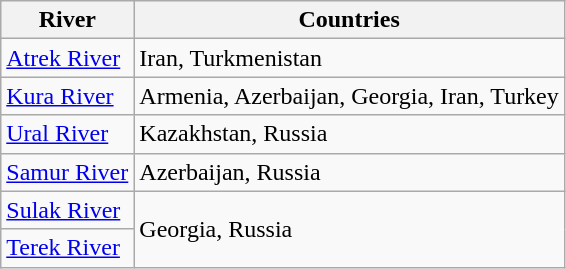<table class="wikitable">
<tr>
<th>River</th>
<th>Countries</th>
</tr>
<tr>
<td><a href='#'>Atrek River</a></td>
<td>Iran, Turkmenistan</td>
</tr>
<tr>
<td><a href='#'>Kura River</a></td>
<td>Armenia, Azerbaijan, Georgia, Iran, Turkey</td>
</tr>
<tr>
<td><a href='#'>Ural River</a></td>
<td>Kazakhstan, Russia</td>
</tr>
<tr>
<td><a href='#'>Samur River</a></td>
<td>Azerbaijan, Russia</td>
</tr>
<tr>
<td><a href='#'>Sulak River</a></td>
<td rowspan="2">Georgia, Russia</td>
</tr>
<tr>
<td><a href='#'>Terek River</a></td>
</tr>
</table>
